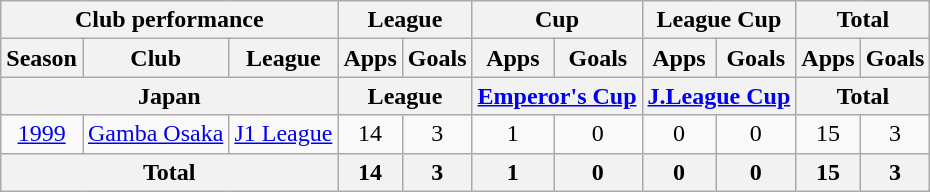<table class="wikitable" style="text-align:center;">
<tr>
<th colspan=3>Club performance</th>
<th colspan=2>League</th>
<th colspan=2>Cup</th>
<th colspan=2>League Cup</th>
<th colspan=2>Total</th>
</tr>
<tr>
<th>Season</th>
<th>Club</th>
<th>League</th>
<th>Apps</th>
<th>Goals</th>
<th>Apps</th>
<th>Goals</th>
<th>Apps</th>
<th>Goals</th>
<th>Apps</th>
<th>Goals</th>
</tr>
<tr>
<th colspan=3>Japan</th>
<th colspan=2>League</th>
<th colspan=2><a href='#'>Emperor's Cup</a></th>
<th colspan=2><a href='#'>J.League Cup</a></th>
<th colspan=2>Total</th>
</tr>
<tr>
<td><a href='#'>1999</a></td>
<td><a href='#'>Gamba Osaka</a></td>
<td><a href='#'>J1 League</a></td>
<td>14</td>
<td>3</td>
<td>1</td>
<td>0</td>
<td>0</td>
<td>0</td>
<td>15</td>
<td>3</td>
</tr>
<tr>
<th colspan=3>Total</th>
<th>14</th>
<th>3</th>
<th>1</th>
<th>0</th>
<th>0</th>
<th>0</th>
<th>15</th>
<th>3</th>
</tr>
</table>
